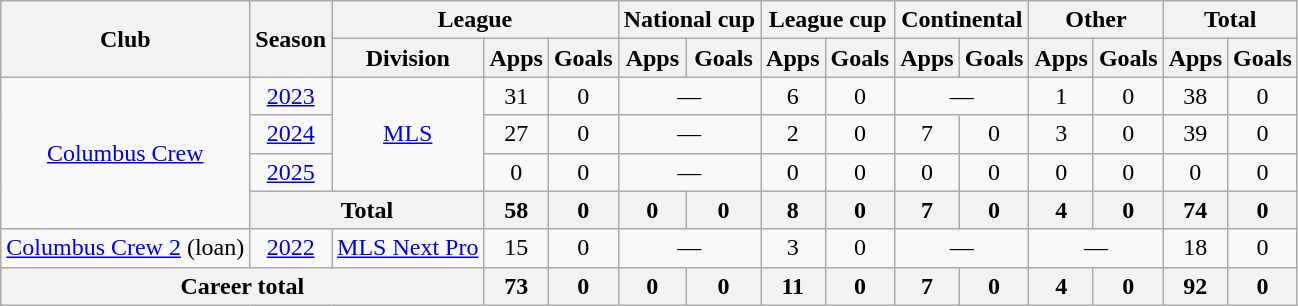<table class=wikitable style=text-align:center>
<tr>
<th rowspan=2>Club</th>
<th rowspan=2>Season</th>
<th colspan=3>League</th>
<th colspan=2>National cup</th>
<th colspan=2>League cup</th>
<th colspan=2>Continental</th>
<th colspan=2>Other</th>
<th colspan=2>Total</th>
</tr>
<tr>
<th>Division</th>
<th>Apps</th>
<th>Goals</th>
<th>Apps</th>
<th>Goals</th>
<th>Apps</th>
<th>Goals</th>
<th>Apps</th>
<th>Goals</th>
<th>Apps</th>
<th>Goals</th>
<th>Apps</th>
<th>Goals</th>
</tr>
<tr>
<td rowspan=4><a href='#'>Columbus Crew</a></td>
<td><a href='#'>2023</a></td>
<td rowspan=3><a href='#'>MLS</a></td>
<td>31</td>
<td>0</td>
<td colspan=2>—</td>
<td>6</td>
<td>0</td>
<td colspan=2>—</td>
<td>1</td>
<td>0</td>
<td>38</td>
<td>0</td>
</tr>
<tr>
<td><a href='#'>2024</a></td>
<td>27</td>
<td>0</td>
<td colspan=2>—</td>
<td>2</td>
<td>0</td>
<td>7</td>
<td>0</td>
<td>3</td>
<td>0</td>
<td>39</td>
<td>0</td>
</tr>
<tr>
<td><a href='#'>2025</a></td>
<td>0</td>
<td>0</td>
<td colspan=2>—</td>
<td>0</td>
<td>0</td>
<td>0</td>
<td>0</td>
<td>0</td>
<td>0</td>
<td>0</td>
<td>0</td>
</tr>
<tr>
<th colspan=2>Total</th>
<th>58</th>
<th>0</th>
<th>0</th>
<th>0</th>
<th>8</th>
<th>0</th>
<th>7</th>
<th>0</th>
<th>4</th>
<th>0</th>
<th>74</th>
<th>0</th>
</tr>
<tr>
<td rowspan=1><a href='#'>Columbus Crew 2</a> (loan)</td>
<td><a href='#'>2022</a></td>
<td rowspan=1><a href='#'>MLS Next Pro</a></td>
<td>15</td>
<td>0</td>
<td colspan=2>—</td>
<td>3</td>
<td>0</td>
<td colspan=2>—</td>
<td colspan=2>—</td>
<td>18</td>
<td>0</td>
</tr>
<tr>
<th colspan=3>Career total</th>
<th>73</th>
<th>0</th>
<th>0</th>
<th>0</th>
<th>11</th>
<th>0</th>
<th>7</th>
<th>0</th>
<th>4</th>
<th>0</th>
<th>92</th>
<th>0</th>
</tr>
</table>
